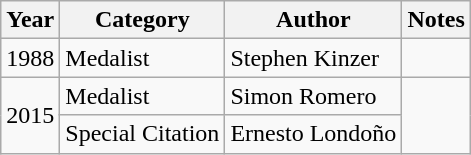<table class="wikitable">
<tr>
<th>Year</th>
<th>Category</th>
<th>Author</th>
<th>Notes</th>
</tr>
<tr>
<td>1988</td>
<td>Medalist</td>
<td>Stephen Kinzer</td>
<td></td>
</tr>
<tr>
<td rowspan="2">2015</td>
<td>Medalist</td>
<td>Simon Romero</td>
<td rowspan="2"></td>
</tr>
<tr>
<td>Special Citation</td>
<td>Ernesto Londoño</td>
</tr>
</table>
